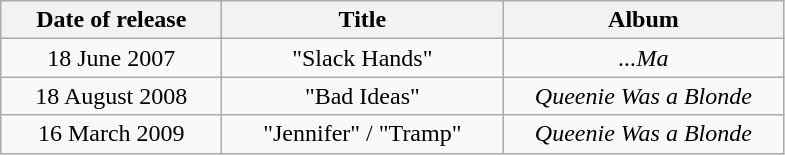<table class="wikitable" style="text-align:center">
<tr>
<th style="width:140px;">Date of release</th>
<th style="width:180px;">Title</th>
<th style="width:180px;">Album</th>
</tr>
<tr>
<td>18 June 2007</td>
<td>"Slack Hands"</td>
<td><em>...Ma</em></td>
</tr>
<tr>
<td>18 August 2008</td>
<td>"Bad Ideas"</td>
<td><em>Queenie Was a Blonde</em></td>
</tr>
<tr>
<td>16 March 2009</td>
<td>"Jennifer" / "Tramp"</td>
<td><em>Queenie Was a Blonde</em></td>
</tr>
</table>
